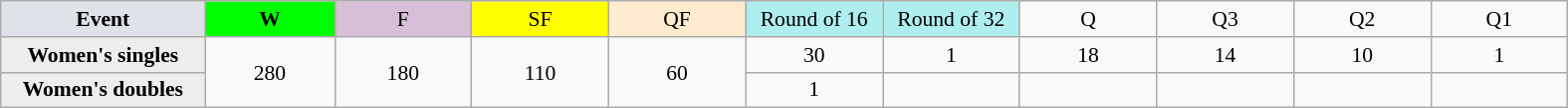<table class=wikitable style=font-size:90%;text-align:center>
<tr>
<td style="width:130px; background:#dfe2e9;"><strong>Event</strong></td>
<td style="width:80px; background:lime;"><strong>W</strong></td>
<td style="width:85px; background:thistle;">F</td>
<td style="width:85px; background:#ff0;">SF</td>
<td style="width:85px; background:#ffebcd;">QF</td>
<td style="width:85px; background:#afeeee;">Round of 16</td>
<td style="width:85px; background:#afeeee;">Round of 32</td>
<td width=85>Q</td>
<td width=85>Q3</td>
<td width=85>Q2</td>
<td width=85>Q1</td>
</tr>
<tr>
<th style="background:#ededed;">Women's singles</th>
<td rowspan=2>280</td>
<td rowspan=2>180</td>
<td rowspan=2>110</td>
<td rowspan=2>60</td>
<td>30</td>
<td>1</td>
<td>18</td>
<td>14</td>
<td>10</td>
<td>1</td>
</tr>
<tr>
<th style="background:#ededed;">Women's doubles</th>
<td>1</td>
<td></td>
<td></td>
<td></td>
<td></td>
<td></td>
</tr>
</table>
